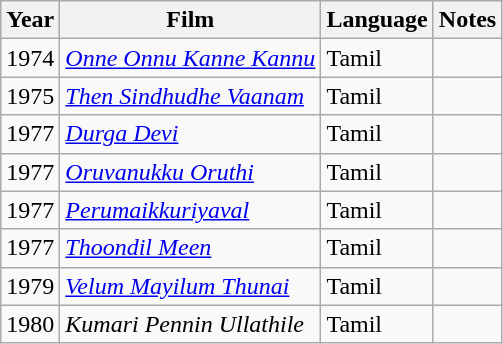<table class="wikitable sortable">
<tr>
<th>Year</th>
<th>Film</th>
<th>Language</th>
<th class=unsortable>Notes</th>
</tr>
<tr>
<td>1974</td>
<td><em><a href='#'>Onne Onnu Kanne Kannu</a></em></td>
<td>Tamil</td>
<td></td>
</tr>
<tr>
<td>1975</td>
<td><em><a href='#'>Then Sindhudhe Vaanam</a></em></td>
<td>Tamil</td>
<td></td>
</tr>
<tr>
<td>1977</td>
<td><em><a href='#'>Durga Devi</a></em></td>
<td>Tamil</td>
<td></td>
</tr>
<tr>
<td>1977</td>
<td><em><a href='#'>Oruvanukku Oruthi</a></em></td>
<td>Tamil</td>
<td></td>
</tr>
<tr>
<td>1977</td>
<td><em><a href='#'>Perumaikkuriyaval</a></em></td>
<td>Tamil</td>
<td></td>
</tr>
<tr>
<td>1977</td>
<td><em><a href='#'>Thoondil Meen</a></em></td>
<td>Tamil</td>
<td></td>
</tr>
<tr>
<td>1979</td>
<td><em><a href='#'>Velum Mayilum Thunai</a></em></td>
<td>Tamil</td>
<td></td>
</tr>
<tr>
<td>1980</td>
<td><em>Kumari Pennin Ullathile</em></td>
<td>Tamil</td>
<td></td>
</tr>
</table>
